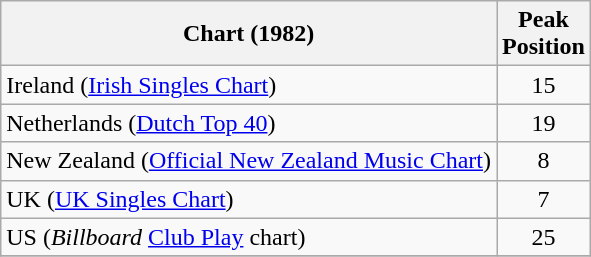<table class="wikitable sortable plainrowheaders">
<tr>
<th>Chart (1982)</th>
<th>Peak <br>Position</th>
</tr>
<tr>
<td>Ireland (<a href='#'>Irish Singles Chart</a>)</td>
<td align=center>15</td>
</tr>
<tr>
<td>Netherlands (<a href='#'>Dutch Top 40</a>)</td>
<td align=center>19</td>
</tr>
<tr>
<td>New Zealand (<a href='#'>Official New Zealand Music Chart</a>)</td>
<td align=center>8</td>
</tr>
<tr>
<td>UK (<a href='#'>UK Singles Chart</a>)</td>
<td align=center>7</td>
</tr>
<tr>
<td>US (<em>Billboard</em> <a href='#'>Club Play</a> chart)</td>
<td align=center>25</td>
</tr>
<tr>
</tr>
</table>
